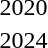<table>
<tr>
<td>2020<br></td>
<td></td>
<td></td>
<td></td>
</tr>
<tr>
<td>2024<br></td>
<td></td>
<td></td>
<td></td>
</tr>
</table>
